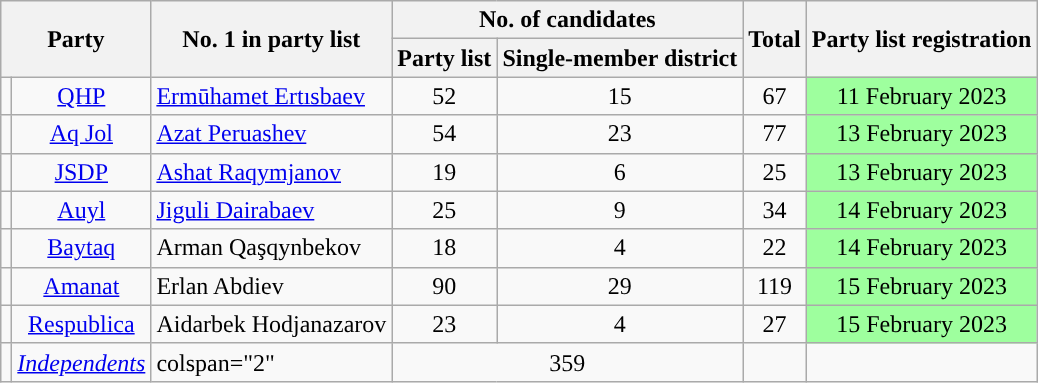<table class="wikitable sortable">
<tr>
<th colspan="2" rowspan="2">Party</th>
<th rowspan="2">No. 1 in party list</th>
<th colspan="2">No. of candidates</th>
<th rowspan="2">Total</th>
<th rowspan="2">Party list registration</th>
</tr>
<tr>
<th>Party list</th>
<th>Single-member district</th>
</tr>
<tr>
<td style="background:"></td>
<td style="text-align:center;"><a href='#'>QHP</a></td>
<td><a href='#'>Ermūhamet Ertısbaev</a></td>
<td style="text-align:center;">52</td>
<td style="text-align:center;">15</td>
<td style="text-align:center;">67</td>
<td style="background:#9EFF9E;text-align:center;">11 February 2023 </td>
</tr>
<tr>
<td style="background:"></td>
<td style="text-align:center;"><a href='#'>Aq Jol</a></td>
<td><a href='#'>Azat Peruashev</a></td>
<td style="text-align:center;">54</td>
<td style="text-align:center;">23</td>
<td style="text-align:center;">77</td>
<td style="background:#9EFF9E;text-align:center;">13 February 2023 </td>
</tr>
<tr>
<td style="background:"></td>
<td style="text-align:center;"><a href='#'>JSDP</a></td>
<td><a href='#'>Ashat Raqymjanov</a></td>
<td style="text-align:center;">19</td>
<td style="text-align:center;">6</td>
<td style="text-align:center;">25</td>
<td style="background:#9EFF9E;text-align:center;">13 February 2023 </td>
</tr>
<tr>
<td style="background:"></td>
<td style="text-align:center;"><a href='#'>Auyl</a></td>
<td><a href='#'>Jiguli Dairabaev</a></td>
<td style="text-align:center;">25</td>
<td style="text-align:center;">9</td>
<td style="text-align:center;">34</td>
<td style="background:#9EFF9E;text-align:center;">14 February 2023 </td>
</tr>
<tr>
<td style="background:"></td>
<td style="text-align:center;"><a href='#'>Baytaq</a></td>
<td>Arman Qaşqynbekov</td>
<td style="text-align:center;">18</td>
<td style="text-align:center;">4</td>
<td style="text-align:center;">22</td>
<td style="background:#9EFF9E;text-align:center;">14 February 2023 </td>
</tr>
<tr>
<td style="background:"></td>
<td style="text-align:center;"><a href='#'>Amanat</a></td>
<td>Erlan Abdiev</td>
<td style="text-align:center;">90</td>
<td style="text-align:center;">29</td>
<td style="text-align:center;">119</td>
<td style="background:#9EFF9E;text-align:center;">15 February 2023 </td>
</tr>
<tr>
<td style="background:"></td>
<td style="text-align:center;"><a href='#'>Respublica</a></td>
<td>Aidarbek Hodjanazarov</td>
<td style="text-align:center;">23</td>
<td style="text-align:center;">4</td>
<td style="text-align:center;">27</td>
<td style="background:#9EFF9E;text-align:center;">15 February 2023 </td>
</tr>
<tr>
<td style="background-color:"></td>
<td style="text-align:center;"><em><a href='#'>Independents</a></em></td>
<td>colspan="2" </td>
<td colspan="2" style="text-align:center;">359</td>
<td></td>
</tr>
</table>
